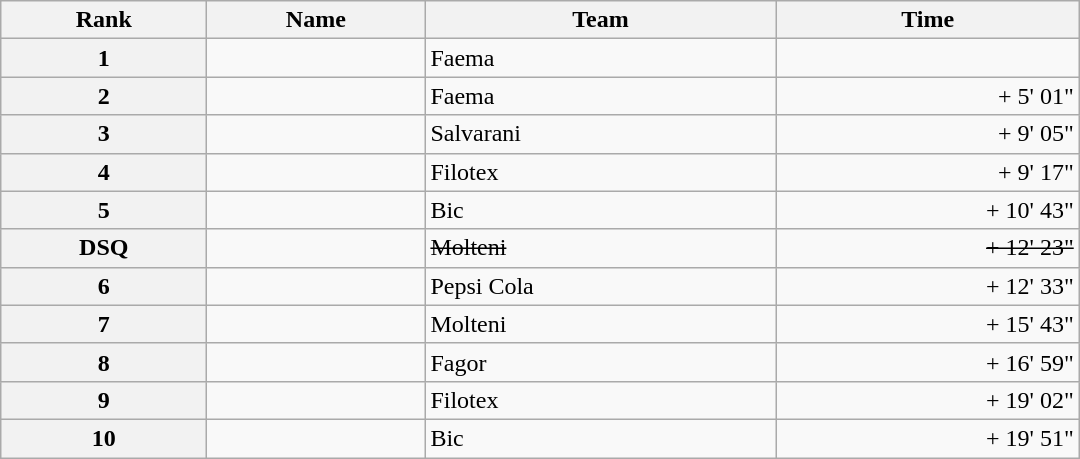<table class="wikitable" style="width:45em;margin-bottom:0;">
<tr>
<th>Rank</th>
<th>Name</th>
<th>Team</th>
<th>Time</th>
</tr>
<tr>
<th style="text-align:center">1</th>
<td>  </td>
<td>Faema</td>
<td align="right"></td>
</tr>
<tr>
<th style="text-align:center">2</th>
<td></td>
<td>Faema</td>
<td align="right">+ 5' 01"</td>
</tr>
<tr>
<th style="text-align:center">3</th>
<td></td>
<td>Salvarani</td>
<td align="right">+ 9' 05"</td>
</tr>
<tr>
<th style="text-align:center">4</th>
<td></td>
<td>Filotex</td>
<td align="right">+ 9' 17"</td>
</tr>
<tr>
<th style="text-align:center">5</th>
<td></td>
<td>Bic</td>
<td align="right">+ 10' 43"</td>
</tr>
<tr>
<th style="text-align:center">DSQ</th>
<td><del></del></td>
<td><del>Molteni</del></td>
<td align="right"><del>+ 12' 23"</del></td>
</tr>
<tr>
<th style="text-align:center">6</th>
<td></td>
<td>Pepsi Cola</td>
<td align="right">+ 12' 33"</td>
</tr>
<tr>
<th style="text-align:center">7</th>
<td></td>
<td>Molteni</td>
<td align="right">+ 15' 43"</td>
</tr>
<tr>
<th style="text-align:center">8</th>
<td></td>
<td>Fagor</td>
<td align="right">+ 16' 59"</td>
</tr>
<tr>
<th style="text-align:center">9</th>
<td></td>
<td>Filotex</td>
<td align="right">+ 19' 02"</td>
</tr>
<tr>
<th style="text-align:center">10</th>
<td></td>
<td>Bic</td>
<td align="right">+ 19' 51"</td>
</tr>
</table>
